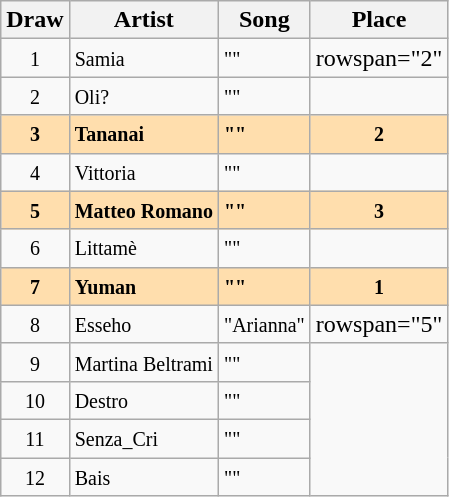<table class="wikitable sortable">
<tr>
<th>Draw</th>
<th>Artist</th>
<th>Song</th>
<th>Place</th>
</tr>
<tr>
<td align="center"><small>1</small></td>
<td><small>Samia</small></td>
<td><small>""</small></td>
<td>rowspan="2" </td>
</tr>
<tr>
<td align="center"><small>2</small></td>
<td><small>Oli?</small></td>
<td><small>""</small></td>
</tr>
<tr style="font-weight:bold; background:#FFDEAD;">
<td align="center"><small>3</small></td>
<td><small>Tananai</small></td>
<td><small>""</small></td>
<td align="center"><small>2</small></td>
</tr>
<tr>
<td align="center"><small>4</small></td>
<td><small>Vittoria</small></td>
<td><small>""</small></td>
<td></td>
</tr>
<tr style="font-weight:bold; background:#FFDEAD;">
<td align="center"><small>5</small></td>
<td><small>Matteo Romano</small></td>
<td><small>""</small></td>
<td align="center"><small>3</small></td>
</tr>
<tr>
<td align="center"><small>6</small></td>
<td><small>Littamè</small></td>
<td><small>""</small></td>
<td></td>
</tr>
<tr style="font-weight:bold; background:#FFDEAD;">
<td align="center"><small>7</small></td>
<td><small>Yuman</small></td>
<td><small>""</small></td>
<td align="center"><small>1</small></td>
</tr>
<tr>
<td align="center"><small>8</small></td>
<td><small>Esseho</small></td>
<td><small>"Arianna"</small></td>
<td>rowspan="5" </td>
</tr>
<tr>
<td align="center"><small>9</small></td>
<td><small>Martina Beltrami</small></td>
<td><small>""</small></td>
</tr>
<tr>
<td align="center"><small>10</small></td>
<td><small>Destro</small></td>
<td><small>""</small></td>
</tr>
<tr>
<td align="center"><small>11</small></td>
<td><small>Senza_Cri</small></td>
<td><small>""</small></td>
</tr>
<tr>
<td align="center"><small>12</small></td>
<td><small>Bais</small></td>
<td><small>""</small></td>
</tr>
</table>
